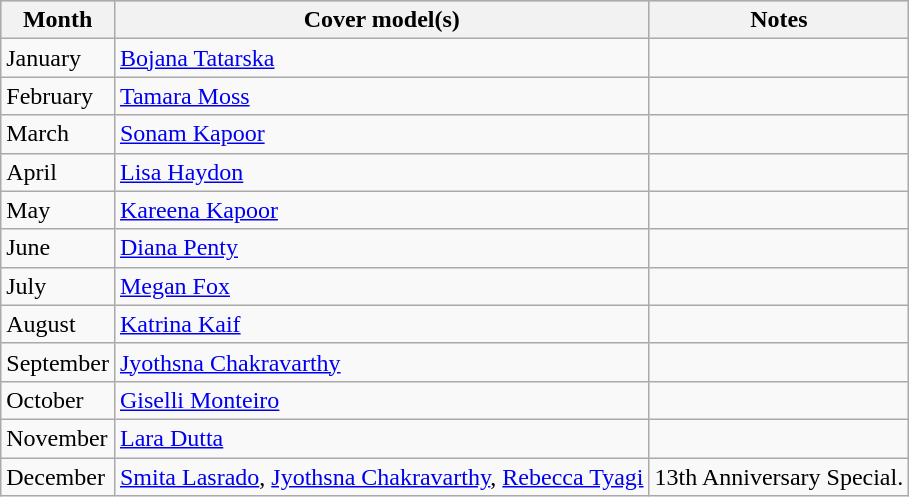<table class="wikitable">
<tr style="background:#ccc; text-align:center;">
<th>Month</th>
<th>Cover model(s)</th>
<th>Notes</th>
</tr>
<tr>
<td>January</td>
<td><a href='#'>Bojana Tatarska</a></td>
<td></td>
</tr>
<tr>
<td>February</td>
<td><a href='#'>Tamara Moss</a></td>
<td></td>
</tr>
<tr>
<td>March</td>
<td><a href='#'>Sonam Kapoor</a></td>
<td></td>
</tr>
<tr>
<td>April</td>
<td><a href='#'>Lisa Haydon</a></td>
<td></td>
</tr>
<tr>
<td>May</td>
<td><a href='#'>Kareena Kapoor</a></td>
<td></td>
</tr>
<tr>
<td>June</td>
<td><a href='#'>Diana Penty</a></td>
<td></td>
</tr>
<tr>
<td>July</td>
<td><a href='#'>Megan Fox</a></td>
<td></td>
</tr>
<tr>
<td>August</td>
<td><a href='#'>Katrina Kaif</a></td>
<td></td>
</tr>
<tr>
<td>September</td>
<td><a href='#'>Jyothsna Chakravarthy</a></td>
<td></td>
</tr>
<tr>
<td>October</td>
<td><a href='#'>Giselli Monteiro</a></td>
<td></td>
</tr>
<tr>
<td>November</td>
<td><a href='#'>Lara Dutta</a></td>
<td></td>
</tr>
<tr>
<td>December</td>
<td><a href='#'>Smita Lasrado</a>,  <a href='#'>Jyothsna Chakravarthy</a>,  <a href='#'>Rebecca Tyagi</a></td>
<td>13th Anniversary Special.</td>
</tr>
</table>
